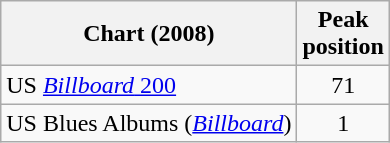<table class="wikitable sortable" border="1">
<tr>
<th>Chart (2008)</th>
<th>Peak<br>position</th>
</tr>
<tr>
<td>US <a href='#'><em>Billboard</em> 200</a></td>
<td align="center">71</td>
</tr>
<tr>
<td>US Blues Albums (<em><a href='#'>Billboard</a></em>)</td>
<td align="center">1</td>
</tr>
</table>
